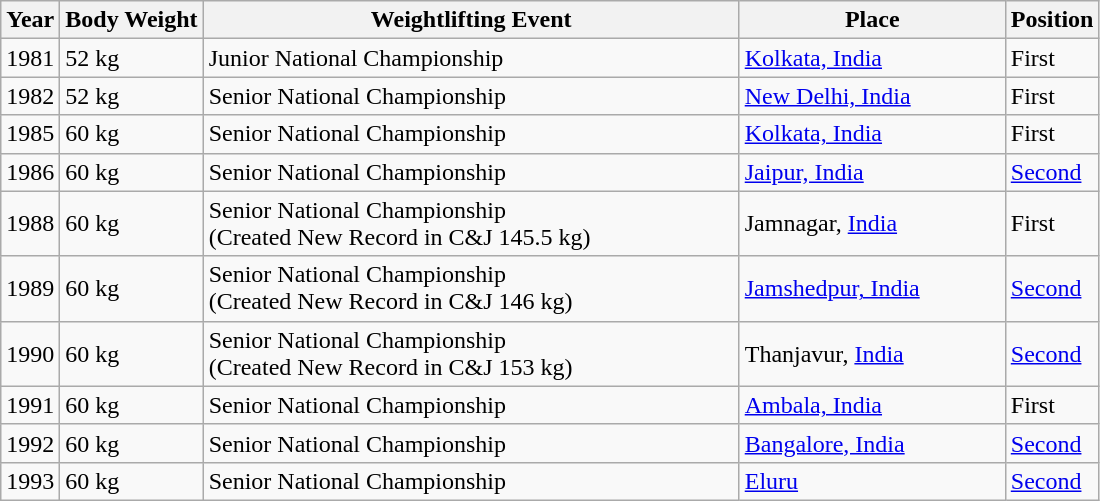<table class="wikitable sortable">
<tr>
<th>Year</th>
<th>Body Weight</th>
<th width=350px>Weightlifting Event</th>
<th width=170px>Place</th>
<th>Position</th>
</tr>
<tr>
<td>1981</td>
<td>52 kg</td>
<td>Junior National Championship</td>
<td> <a href='#'>Kolkata, India</a></td>
<td>First</td>
</tr>
<tr>
<td>1982</td>
<td>52 kg</td>
<td>Senior National Championship</td>
<td> <a href='#'>New Delhi, India</a></td>
<td>First</td>
</tr>
<tr>
<td>1985</td>
<td>60 kg</td>
<td>Senior National Championship</td>
<td> <a href='#'>Kolkata, India</a></td>
<td>First</td>
</tr>
<tr>
<td>1986</td>
<td>60 kg</td>
<td>Senior National Championship</td>
<td> <a href='#'>Jaipur, India</a></td>
<td><a href='#'>Second</a></td>
</tr>
<tr>
<td>1988</td>
<td>60 kg</td>
<td>Senior National Championship<br>(Created New Record in C&J 145.5 kg)</td>
<td> Jamnagar, <a href='#'>India</a></td>
<td>First</td>
</tr>
<tr>
<td>1989</td>
<td>60 kg</td>
<td>Senior National Championship<br>(Created New Record in C&J 146 kg)</td>
<td> <a href='#'>Jamshedpur, India</a></td>
<td><a href='#'>Second</a></td>
</tr>
<tr>
<td>1990</td>
<td>60 kg</td>
<td>Senior National Championship<br>(Created New Record in C&J 153 kg)</td>
<td> Thanjavur, <a href='#'>India</a></td>
<td><a href='#'>Second</a></td>
</tr>
<tr>
<td>1991</td>
<td>60 kg</td>
<td>Senior National Championship</td>
<td> <a href='#'>Ambala, India</a></td>
<td>First</td>
</tr>
<tr>
<td>1992</td>
<td>60 kg</td>
<td>Senior National Championship</td>
<td> <a href='#'>Bangalore, India</a></td>
<td><a href='#'>Second</a></td>
</tr>
<tr>
<td>1993</td>
<td>60 kg</td>
<td>Senior National Championship</td>
<td> <a href='#'>Eluru</a></td>
<td><a href='#'>Second</a></td>
</tr>
</table>
